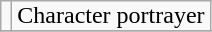<table class="wikitable" style="line-height:0.8;">
<tr>
<td></td>
<td>Character portrayer</td>
</tr>
<tr>
</tr>
</table>
